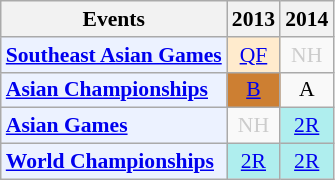<table class="wikitable" style="font-size: 90%; text-align:center">
<tr>
<th>Events</th>
<th>2013</th>
<th>2014</th>
</tr>
<tr>
<td bgcolor="#ECF2FF"; align="left"><strong><a href='#'>Southeast Asian Games</a></strong></td>
<td bgcolor=FFEBCD><a href='#'>QF</a></td>
<td style=color:#ccc>NH</td>
</tr>
<tr>
<td bgcolor="#ECF2FF"; align="left"><strong><a href='#'>Asian Championships</a></strong></td>
<td bgcolor=CD7F32><a href='#'>B</a></td>
<td>A</td>
</tr>
<tr>
<td bgcolor="#ECF2FF"; align="left"><strong><a href='#'>Asian Games</a></strong></td>
<td style=color:#ccc>NH</td>
<td bgcolor=AFEEEE><a href='#'>2R</a></td>
</tr>
<tr>
<td bgcolor="#ECF2FF"; align="left"><strong><a href='#'>World Championships</a></strong></td>
<td bgcolor=AFEEEE><a href='#'>2R</a></td>
<td bgcolor=AFEEEE><a href='#'>2R</a></td>
</tr>
</table>
